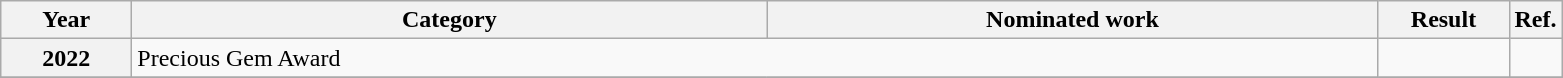<table class=wikitable>
<tr>
<th scope="col" style="width:5em;">Year</th>
<th scope="col" style="width:26em;">Category</th>
<th scope="col" style="width:25em;">Nominated work</th>
<th scope="col" style="width:5em;">Result</th>
<th>Ref.</th>
</tr>
<tr>
<th style="text-align:center;">2022</th>
<td colspan=2>Precious Gem Award</td>
<td></td>
<td></td>
</tr>
<tr>
</tr>
</table>
